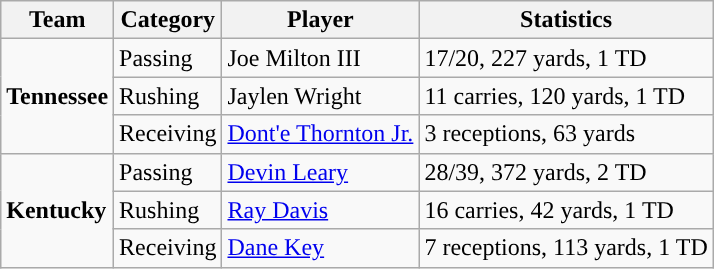<table class="wikitable" style="float: right;">
<tr>
<th>Team</th>
<th>Category</th>
<th>Player</th>
<th>Statistics</th>
</tr>
<tr>
<td rowspan=3><strong>Tennessee</strong></td>
<td>Passing</td>
<td>Joe Milton III</td>
<td>17/20, 227 yards, 1 TD</td>
</tr>
<tr>
<td>Rushing</td>
<td>Jaylen Wright</td>
<td>11 carries, 120 yards, 1 TD</td>
</tr>
<tr>
<td>Receiving</td>
<td><a href='#'>Dont'e Thornton Jr.</a></td>
<td>3 receptions, 63 yards</td>
</tr>
<tr>
<td rowspan=3><strong>Kentucky</strong></td>
<td>Passing</td>
<td><a href='#'>Devin Leary</a></td>
<td>28/39, 372 yards, 2 TD</td>
</tr>
<tr>
<td>Rushing</td>
<td><a href='#'>Ray Davis</a></td>
<td>16 carries, 42 yards, 1 TD</td>
</tr>
<tr>
<td>Receiving</td>
<td><a href='#'>Dane Key</a></td>
<td>7 receptions, 113 yards, 1 TD</td>
</tr>
</table>
